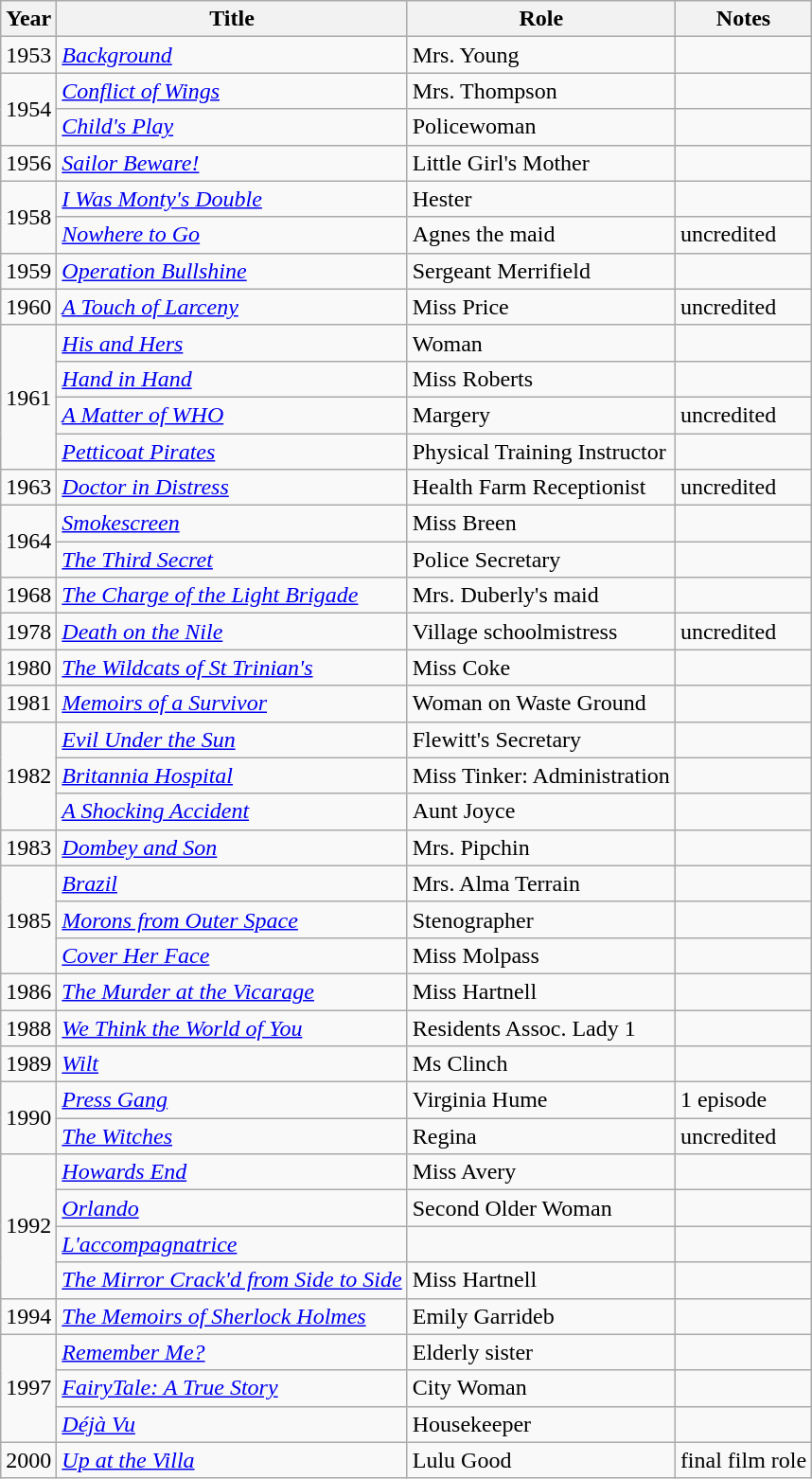<table class="wikitable">
<tr>
<th>Year</th>
<th>Title</th>
<th>Role</th>
<th>Notes</th>
</tr>
<tr>
<td>1953</td>
<td><em><a href='#'>Background</a></em></td>
<td>Mrs. Young</td>
<td></td>
</tr>
<tr>
<td rowspan="2">1954</td>
<td><em><a href='#'>Conflict of Wings</a></em></td>
<td>Mrs. Thompson</td>
<td></td>
</tr>
<tr>
<td><em><a href='#'>Child's Play</a></em></td>
<td>Policewoman</td>
<td></td>
</tr>
<tr>
<td>1956</td>
<td><em><a href='#'>Sailor Beware!</a></em></td>
<td>Little Girl's Mother</td>
<td></td>
</tr>
<tr>
<td rowspan="2">1958</td>
<td><em><a href='#'>I Was Monty's Double</a></em></td>
<td>Hester</td>
<td></td>
</tr>
<tr>
<td><em><a href='#'>Nowhere to Go</a></em></td>
<td>Agnes the maid</td>
<td>uncredited</td>
</tr>
<tr>
<td>1959</td>
<td><em><a href='#'>Operation Bullshine</a></em></td>
<td>Sergeant Merrifield</td>
<td></td>
</tr>
<tr>
<td>1960</td>
<td><em><a href='#'>A Touch of Larceny</a></em></td>
<td>Miss Price</td>
<td>uncredited</td>
</tr>
<tr>
<td rowspan="4">1961</td>
<td><em><a href='#'>His and Hers</a></em></td>
<td>Woman</td>
<td></td>
</tr>
<tr>
<td><em><a href='#'>Hand in Hand</a></em></td>
<td>Miss Roberts</td>
<td></td>
</tr>
<tr>
<td><em><a href='#'>A Matter of WHO</a></em></td>
<td>Margery</td>
<td>uncredited</td>
</tr>
<tr>
<td><em><a href='#'>Petticoat Pirates</a></em></td>
<td>Physical Training Instructor</td>
<td></td>
</tr>
<tr>
<td>1963</td>
<td><em><a href='#'>Doctor in Distress</a></em></td>
<td>Health Farm Receptionist</td>
<td>uncredited</td>
</tr>
<tr>
<td rowspan="2">1964</td>
<td><em><a href='#'>Smokescreen</a></em></td>
<td>Miss Breen</td>
<td></td>
</tr>
<tr>
<td><em><a href='#'>The Third Secret</a></em></td>
<td>Police Secretary</td>
<td></td>
</tr>
<tr>
<td>1968</td>
<td><em><a href='#'>The Charge of the Light Brigade</a></em></td>
<td>Mrs. Duberly's maid</td>
<td></td>
</tr>
<tr>
<td>1978</td>
<td><em><a href='#'>Death on the Nile</a></em></td>
<td>Village schoolmistress</td>
<td>uncredited</td>
</tr>
<tr>
<td>1980</td>
<td><em><a href='#'>The Wildcats of St Trinian's</a></em></td>
<td>Miss Coke</td>
<td></td>
</tr>
<tr>
<td>1981</td>
<td><em><a href='#'>Memoirs of a Survivor</a></em></td>
<td>Woman on Waste Ground</td>
<td></td>
</tr>
<tr>
<td rowspan="3">1982</td>
<td><em><a href='#'>Evil Under the Sun</a></em></td>
<td>Flewitt's Secretary</td>
<td></td>
</tr>
<tr>
<td><em><a href='#'>Britannia Hospital</a></em></td>
<td>Miss Tinker: Administration</td>
<td></td>
</tr>
<tr>
<td><em><a href='#'>A Shocking Accident</a></em></td>
<td>Aunt Joyce</td>
<td></td>
</tr>
<tr>
<td>1983</td>
<td><em><a href='#'>Dombey and Son</a></em></td>
<td>Mrs. Pipchin</td>
<td></td>
</tr>
<tr>
<td rowspan="3">1985</td>
<td><em><a href='#'>Brazil</a></em></td>
<td>Mrs. Alma Terrain</td>
<td></td>
</tr>
<tr>
<td><em><a href='#'>Morons from Outer Space</a></em></td>
<td>Stenographer</td>
<td></td>
</tr>
<tr>
<td><em><a href='#'>Cover Her Face</a></em></td>
<td>Miss Molpass</td>
<td></td>
</tr>
<tr>
<td>1986</td>
<td><em><a href='#'>The Murder at the Vicarage</a></em></td>
<td>Miss Hartnell</td>
<td></td>
</tr>
<tr>
<td>1988</td>
<td><em><a href='#'>We Think the World of You</a></em></td>
<td>Residents Assoc. Lady 1</td>
<td></td>
</tr>
<tr>
<td>1989</td>
<td><em><a href='#'>Wilt</a></em></td>
<td>Ms Clinch</td>
<td></td>
</tr>
<tr>
<td rowspan="2">1990</td>
<td><em><a href='#'>Press Gang</a></em></td>
<td>Virginia Hume</td>
<td>1 episode</td>
</tr>
<tr>
<td><em><a href='#'>The Witches</a></em></td>
<td>Regina</td>
<td>uncredited</td>
</tr>
<tr>
<td rowspan="4">1992</td>
<td><em><a href='#'>Howards End</a></em></td>
<td>Miss Avery</td>
<td></td>
</tr>
<tr>
<td><em><a href='#'>Orlando</a></em></td>
<td>Second Older Woman</td>
<td></td>
</tr>
<tr>
<td><em><a href='#'>L'accompagnatrice</a></em></td>
<td></td>
<td></td>
</tr>
<tr>
<td><em><a href='#'>The Mirror Crack'd from Side to Side</a></em></td>
<td>Miss Hartnell</td>
<td></td>
</tr>
<tr>
<td>1994</td>
<td><em><a href='#'>The Memoirs of Sherlock Holmes</a></em></td>
<td>Emily Garrideb</td>
<td></td>
</tr>
<tr>
<td rowspan="3">1997</td>
<td><em><a href='#'>Remember Me?</a></em></td>
<td>Elderly sister</td>
<td></td>
</tr>
<tr>
<td><em><a href='#'>FairyTale: A True Story</a></em></td>
<td>City Woman</td>
<td></td>
</tr>
<tr>
<td><em><a href='#'>Déjà Vu</a></em></td>
<td>Housekeeper</td>
<td></td>
</tr>
<tr>
<td>2000</td>
<td><em><a href='#'>Up at the Villa</a></em></td>
<td>Lulu Good</td>
<td>final film role</td>
</tr>
</table>
